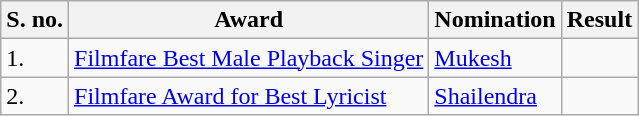<table class="wikitable">
<tr>
<th>S. no.</th>
<th>Award</th>
<th>Nomination</th>
<th>Result</th>
</tr>
<tr>
<td>1.</td>
<td><a href='#'>Filmfare Best Male Playback Singer</a></td>
<td><a href='#'>Mukesh</a></td>
<td></td>
</tr>
<tr>
<td>2.</td>
<td><a href='#'>Filmfare Award for Best Lyricist</a></td>
<td><a href='#'>Shailendra</a></td>
<td></td>
</tr>
</table>
